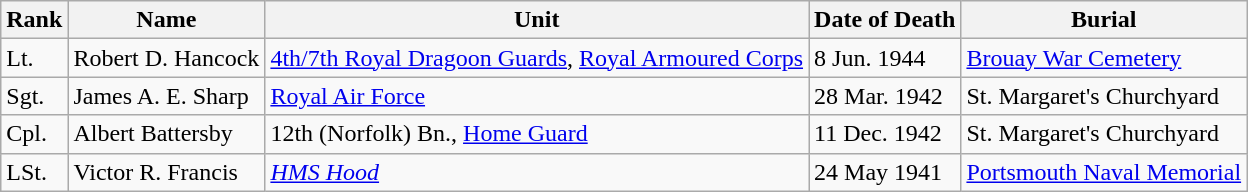<table class="wikitable">
<tr>
<th>Rank</th>
<th>Name</th>
<th>Unit</th>
<th>Date of Death</th>
<th>Burial</th>
</tr>
<tr>
<td>Lt.</td>
<td>Robert D. Hancock</td>
<td><a href='#'>4th/7th Royal Dragoon Guards</a>, <a href='#'>Royal Armoured Corps</a></td>
<td>8 Jun. 1944</td>
<td><a href='#'>Brouay War Cemetery</a></td>
</tr>
<tr>
<td>Sgt.</td>
<td>James A. E. Sharp</td>
<td><a href='#'>Royal Air Force</a></td>
<td>28 Mar. 1942</td>
<td>St. Margaret's Churchyard</td>
</tr>
<tr>
<td>Cpl.</td>
<td>Albert Battersby</td>
<td>12th (Norfolk) Bn., <a href='#'>Home Guard</a></td>
<td>11 Dec. 1942</td>
<td>St. Margaret's Churchyard</td>
</tr>
<tr>
<td>LSt.</td>
<td>Victor R. Francis</td>
<td><em><a href='#'>HMS Hood</a></em></td>
<td>24 May 1941</td>
<td><a href='#'>Portsmouth Naval Memorial</a></td>
</tr>
</table>
